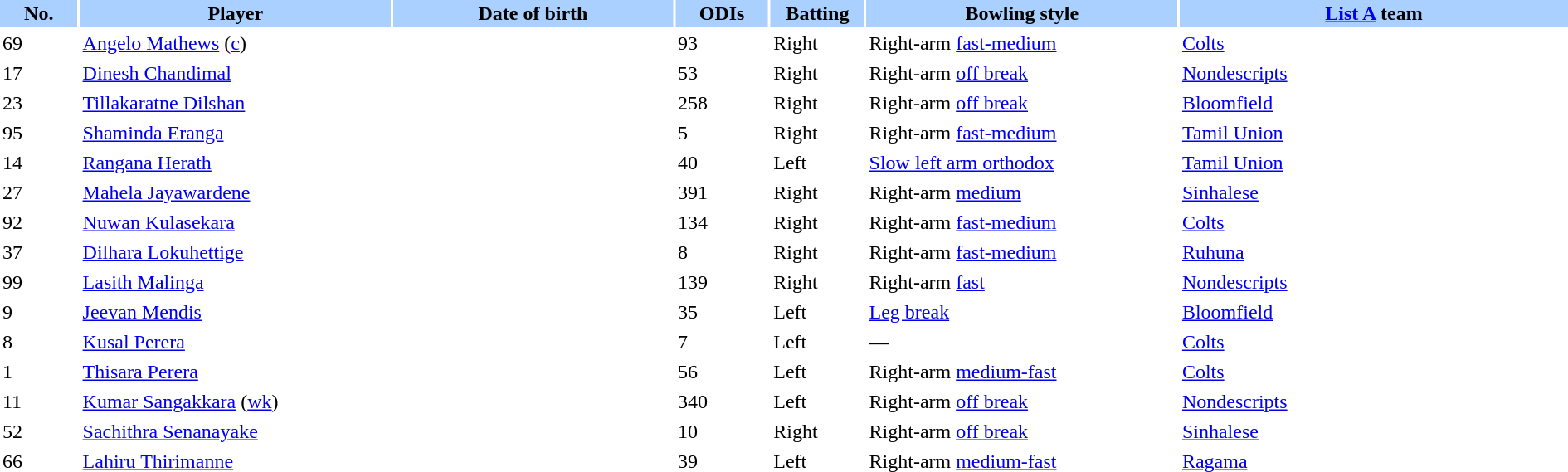<table border="0" cellspacing="2" cellpadding="2" style="width:100%;">
<tr style="background:#aad0ff;">
<th width=5%>No.</th>
<th width="20%">Player</th>
<th width=18%>Date of birth</th>
<th width=6%>ODIs</th>
<th width=6%>Batting</th>
<th width=20%>Bowling style</th>
<th width=25%><a href='#'>List A</a> team</th>
</tr>
<tr>
<td>69</td>
<td><a href='#'>Angelo Mathews</a> (<a href='#'>c</a>)</td>
<td></td>
<td>93</td>
<td>Right</td>
<td>Right-arm <a href='#'>fast-medium</a></td>
<td> <a href='#'>Colts</a></td>
</tr>
<tr>
<td>17</td>
<td><a href='#'>Dinesh Chandimal</a></td>
<td></td>
<td>53</td>
<td>Right</td>
<td>Right-arm <a href='#'>off break</a></td>
<td> <a href='#'>Nondescripts</a></td>
</tr>
<tr>
<td>23</td>
<td><a href='#'>Tillakaratne Dilshan</a></td>
<td></td>
<td>258</td>
<td>Right</td>
<td>Right-arm <a href='#'>off break</a></td>
<td> <a href='#'>Bloomfield</a></td>
</tr>
<tr>
<td>95</td>
<td><a href='#'>Shaminda Eranga</a></td>
<td></td>
<td>5</td>
<td>Right</td>
<td>Right-arm <a href='#'>fast-medium</a></td>
<td> <a href='#'>Tamil Union</a></td>
</tr>
<tr>
<td>14</td>
<td><a href='#'>Rangana Herath</a></td>
<td></td>
<td>40</td>
<td>Left</td>
<td><a href='#'>Slow left arm orthodox</a></td>
<td> <a href='#'>Tamil Union</a></td>
</tr>
<tr>
<td>27</td>
<td><a href='#'>Mahela Jayawardene</a></td>
<td></td>
<td>391</td>
<td>Right</td>
<td>Right-arm <a href='#'>medium</a></td>
<td> <a href='#'>Sinhalese</a></td>
</tr>
<tr>
<td>92</td>
<td><a href='#'>Nuwan Kulasekara</a></td>
<td></td>
<td>134</td>
<td>Right</td>
<td>Right-arm <a href='#'>fast-medium</a></td>
<td> <a href='#'>Colts</a></td>
</tr>
<tr>
<td>37</td>
<td><a href='#'>Dilhara Lokuhettige</a></td>
<td></td>
<td>8</td>
<td>Right</td>
<td>Right-arm <a href='#'>fast-medium</a></td>
<td> <a href='#'>Ruhuna</a></td>
</tr>
<tr>
<td>99</td>
<td><a href='#'>Lasith Malinga</a></td>
<td></td>
<td>139</td>
<td>Right</td>
<td>Right-arm <a href='#'>fast</a></td>
<td> <a href='#'>Nondescripts</a></td>
</tr>
<tr>
<td>9</td>
<td><a href='#'>Jeevan Mendis</a></td>
<td></td>
<td>35</td>
<td>Left</td>
<td><a href='#'>Leg break</a></td>
<td> <a href='#'>Bloomfield</a></td>
</tr>
<tr>
<td>8</td>
<td><a href='#'>Kusal Perera</a></td>
<td></td>
<td>7</td>
<td>Left</td>
<td>—</td>
<td> <a href='#'>Colts</a></td>
</tr>
<tr>
<td>1</td>
<td><a href='#'>Thisara Perera</a></td>
<td></td>
<td>56</td>
<td>Left</td>
<td>Right-arm <a href='#'>medium-fast</a></td>
<td> <a href='#'>Colts</a></td>
</tr>
<tr>
<td>11</td>
<td><a href='#'>Kumar Sangakkara</a> (<a href='#'>wk</a>)</td>
<td></td>
<td>340</td>
<td>Left</td>
<td>Right-arm <a href='#'>off break</a></td>
<td> <a href='#'>Nondescripts</a></td>
</tr>
<tr>
<td>52</td>
<td><a href='#'>Sachithra Senanayake</a></td>
<td></td>
<td>10</td>
<td>Right</td>
<td>Right-arm <a href='#'>off break</a></td>
<td> <a href='#'>Sinhalese</a></td>
</tr>
<tr>
<td>66</td>
<td><a href='#'>Lahiru Thirimanne</a></td>
<td></td>
<td>39</td>
<td>Left</td>
<td>Right-arm <a href='#'>medium-fast</a></td>
<td> <a href='#'>Ragama</a></td>
</tr>
</table>
